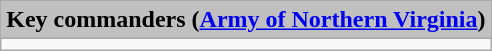<table class=wikitable>
<tr>
<th style="background:silver;">Key commanders (<a href='#'>Army of Northern Virginia</a>)</th>
</tr>
<tr>
<td></td>
</tr>
</table>
